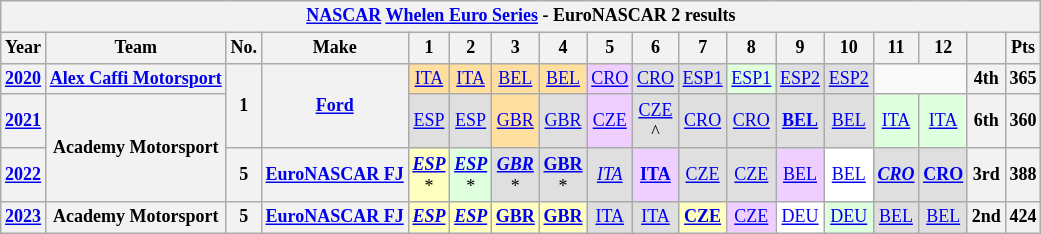<table class="wikitable" style="text-align:center; font-size:75%">
<tr>
<th colspan="18"><a href='#'>NASCAR</a> <a href='#'>Whelen Euro Series</a> - EuroNASCAR 2 results</th>
</tr>
<tr>
<th>Year</th>
<th>Team</th>
<th>No.</th>
<th>Make</th>
<th>1</th>
<th>2</th>
<th>3</th>
<th>4</th>
<th>5</th>
<th>6</th>
<th>7</th>
<th>8</th>
<th>9</th>
<th>10</th>
<th>11</th>
<th>12</th>
<th></th>
<th>Pts</th>
</tr>
<tr>
<th><a href='#'>2020</a></th>
<th><a href='#'>Alex Caffi Motorsport</a></th>
<th rowspan=2>1</th>
<th rowspan=2><a href='#'>Ford</a></th>
<td style="background-color:#FFDF9F"><a href='#'>ITA</a><br></td>
<td style="background-color:#FFDF9F"><a href='#'>ITA</a><br></td>
<td style="background-color:#FFDF9F"><a href='#'>BEL</a><br></td>
<td style="background-color:#FFDF9F"><a href='#'>BEL</a><br></td>
<td style="background-color:#EFCFFF"><a href='#'>CRO</a><br></td>
<td style="background-color:#DFDFDF"><a href='#'>CRO</a><br></td>
<td style="background-color:#DFDFDF"><a href='#'>ESP1</a><br></td>
<td style="background-color:#DFFFDF"><a href='#'>ESP1</a><br></td>
<td style="background-color:#DFDFDF"><a href='#'>ESP2</a><br></td>
<td style="background-color:#DFDFDF"><a href='#'>ESP2</a><br></td>
<td colspan=2></td>
<th>4th</th>
<th>365</th>
</tr>
<tr>
<th><a href='#'>2021</a></th>
<th rowspan=2>Academy Motorsport</th>
<td style="background-color:#DFDFDF"><a href='#'>ESP</a><br></td>
<td style="background-color:#DFDFDF"><a href='#'>ESP</a><br></td>
<td style="background-color:#FFDF9F"><a href='#'>GBR</a><br></td>
<td style="background-color:#DFDFDF"><a href='#'>GBR</a><br></td>
<td style="background-color:#EFCFFF"><a href='#'>CZE</a><br></td>
<td style="background-color:#DFDFDF"><a href='#'>CZE</a><br>^</td>
<td style="background-color:#DFDFDF"><a href='#'>CRO</a><br></td>
<td style="background-color:#DFDFDF"><a href='#'>CRO</a><br></td>
<td style="background-color:#DFDFDF"><strong><a href='#'>BEL</a></strong><br></td>
<td style="background-color:#DFDFDF"><a href='#'>BEL</a><br></td>
<td style="background-color:#DFFFDF"><a href='#'>ITA</a><br></td>
<td style="background-color:#DFFFDF"><a href='#'>ITA</a><br></td>
<th>6th</th>
<th>360</th>
</tr>
<tr>
<th><a href='#'>2022</a></th>
<th>5</th>
<th><a href='#'>EuroNASCAR FJ</a></th>
<td style="background-color:#FFFFBF"><strong><em><a href='#'>ESP</a></em></strong><br>*</td>
<td style="background-color:#DFFFDF"><strong><em><a href='#'>ESP</a></em></strong><br>*</td>
<td style="background-color:#DFDFDF"><strong><em><a href='#'>GBR</a></em></strong><br>*</td>
<td style="background-color:#DFDFDF"><strong><a href='#'>GBR</a></strong><br>*</td>
<td style="background-color:#DFDFDF"><em><a href='#'>ITA</a></em><br></td>
<td style="background-color:#EFCFFF"><strong><a href='#'>ITA</a></strong><br></td>
<td style="background-color:#DFDFDF"><a href='#'>CZE</a><br></td>
<td style="background-color:#DFDFDF"><a href='#'>CZE</a><br></td>
<td style="background-color:#EFCFFF"><a href='#'>BEL</a><br></td>
<td style="background-color:#FFFFFF"><a href='#'>BEL</a><br></td>
<td style="background-color:#DFDFDF"><strong><em><a href='#'>CRO</a></em></strong><br></td>
<td style="background-color:#DFDFDF"><strong><a href='#'>CRO</a></strong><br></td>
<th>3rd</th>
<th>388</th>
</tr>
<tr>
<th><a href='#'>2023</a></th>
<th>Academy Motorsport</th>
<th>5</th>
<th><a href='#'>EuroNASCAR FJ</a></th>
<td style="background-color:#FFFFBF"><strong><em><a href='#'>ESP</a> </em></strong><br></td>
<td style="background-color:#FFFFBF"><strong><em><a href='#'>ESP</a> </em></strong><br></td>
<td style="background-color:#FFFFBF"><strong><a href='#'>GBR</a></strong><br></td>
<td style="background-color:#FFFFBF"><strong><a href='#'>GBR</a></strong><br></td>
<td style="background-color:#DFDFDF"><a href='#'>ITA</a><br></td>
<td style="background-color:#DFDFDF"><a href='#'>ITA</a><br></td>
<td style="background-color:#FFFFBF"><strong><a href='#'>CZE</a></strong><br></td>
<td style="background-color:#EFCFFF"><a href='#'>CZE</a><br></td>
<td style="background-color:#FFFFFF"><a href='#'>DEU</a><br></td>
<td style="background-color:#DFFFDF"><a href='#'>DEU</a><br></td>
<td style="background-color:#DFDFDF"><a href='#'>BEL</a><br></td>
<td style="background-color:#DFDFDF"><a href='#'>BEL</a><br></td>
<th>2nd</th>
<th>424</th>
</tr>
</table>
